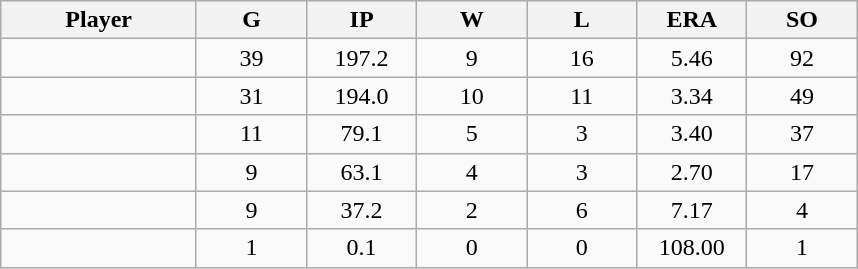<table class="wikitable sortable">
<tr>
<th bgcolor="#DDDDFF" width="16%">Player</th>
<th bgcolor="#DDDDFF" width="9%">G</th>
<th bgcolor="#DDDDFF" width="9%">IP</th>
<th bgcolor="#DDDDFF" width="9%">W</th>
<th bgcolor="#DDDDFF" width="9%">L</th>
<th bgcolor="#DDDDFF" width="9%">ERA</th>
<th bgcolor="#DDDDFF" width="9%">SO</th>
</tr>
<tr align="center">
<td></td>
<td>39</td>
<td>197.2</td>
<td>9</td>
<td>16</td>
<td>5.46</td>
<td>92</td>
</tr>
<tr align="center">
<td></td>
<td>31</td>
<td>194.0</td>
<td>10</td>
<td>11</td>
<td>3.34</td>
<td>49</td>
</tr>
<tr align="center">
<td></td>
<td>11</td>
<td>79.1</td>
<td>5</td>
<td>3</td>
<td>3.40</td>
<td>37</td>
</tr>
<tr align="center">
<td></td>
<td>9</td>
<td>63.1</td>
<td>4</td>
<td>3</td>
<td>2.70</td>
<td>17</td>
</tr>
<tr align="center">
<td></td>
<td>9</td>
<td>37.2</td>
<td>2</td>
<td>6</td>
<td>7.17</td>
<td>4</td>
</tr>
<tr align="center">
<td></td>
<td>1</td>
<td>0.1</td>
<td>0</td>
<td>0</td>
<td>108.00</td>
<td>1</td>
</tr>
</table>
